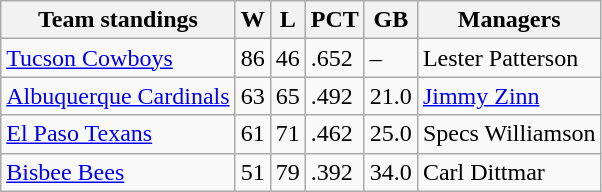<table class="wikitable">
<tr>
<th>Team standings</th>
<th>W</th>
<th>L</th>
<th>PCT</th>
<th>GB</th>
<th>Managers</th>
</tr>
<tr>
<td><a href='#'>Tucson Cowboys</a></td>
<td>86</td>
<td>46</td>
<td>.652</td>
<td>–</td>
<td>Lester Patterson</td>
</tr>
<tr>
<td><a href='#'>Albuquerque Cardinals</a></td>
<td>63</td>
<td>65</td>
<td>.492</td>
<td>21.0</td>
<td><a href='#'>Jimmy Zinn</a></td>
</tr>
<tr>
<td><a href='#'>El Paso Texans</a></td>
<td>61</td>
<td>71</td>
<td>.462</td>
<td>25.0</td>
<td>Specs Williamson</td>
</tr>
<tr>
<td><a href='#'>Bisbee Bees</a></td>
<td>51</td>
<td>79</td>
<td>.392</td>
<td>34.0</td>
<td>Carl Dittmar</td>
</tr>
</table>
